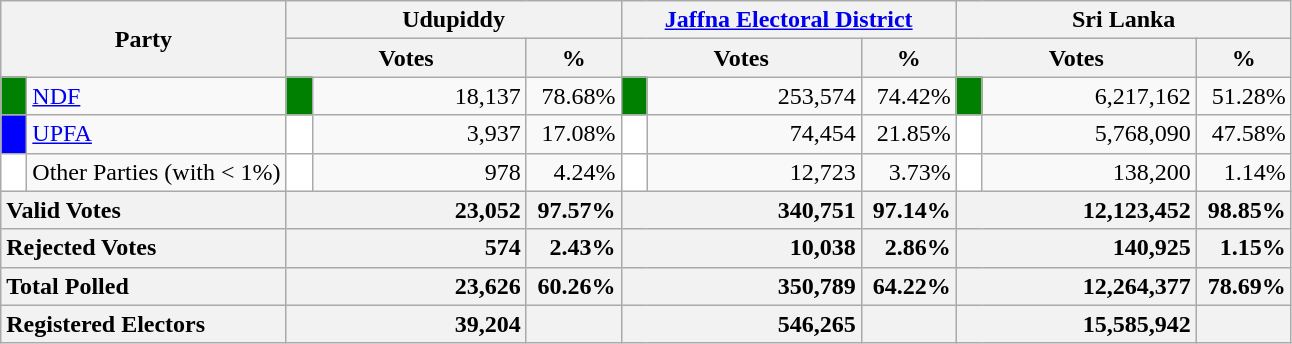<table class="wikitable">
<tr>
<th colspan="2" width="144px"rowspan="2">Party</th>
<th colspan="3" width="216px">Udupiddy</th>
<th colspan="3" width="216px"><a href='#'>Jaffna Electoral District</a></th>
<th colspan="3" width="216px">Sri Lanka</th>
</tr>
<tr>
<th colspan="2" width="144px">Votes</th>
<th>%</th>
<th colspan="2" width="144px">Votes</th>
<th>%</th>
<th colspan="2" width="144px">Votes</th>
<th>%</th>
</tr>
<tr>
<td style="background-color:green;" width="10px"></td>
<td style="text-align:left;"><a href='#'>NDF</a></td>
<td style="background-color:green;" width="10px"></td>
<td style="text-align:right;">18,137</td>
<td style="text-align:right;">78.68%</td>
<td style="background-color:green;" width="10px"></td>
<td style="text-align:right;">253,574</td>
<td style="text-align:right;">74.42%</td>
<td style="background-color:green;" width="10px"></td>
<td style="text-align:right;">6,217,162</td>
<td style="text-align:right;">51.28%</td>
</tr>
<tr>
<td style="background-color:blue;" width="10px"></td>
<td style="text-align:left;"><a href='#'>UPFA</a></td>
<td style="background-color:white;" width="10px"></td>
<td style="text-align:right;">3,937</td>
<td style="text-align:right;">17.08%</td>
<td style="background-color:white;" width="10px"></td>
<td style="text-align:right;">74,454</td>
<td style="text-align:right;">21.85%</td>
<td style="background-color:white;" width="10px"></td>
<td style="text-align:right;">5,768,090</td>
<td style="text-align:right;">47.58%</td>
</tr>
<tr>
<td style="background-color:white;" width="10px"></td>
<td style="text-align:left;">Other Parties (with < 1%)</td>
<td style="background-color:white;" width="10px"></td>
<td style="text-align:right;">978</td>
<td style="text-align:right;">4.24%</td>
<td style="background-color:white;" width="10px"></td>
<td style="text-align:right;">12,723</td>
<td style="text-align:right;">3.73%</td>
<td style="background-color:white;" width="10px"></td>
<td style="text-align:right;">138,200</td>
<td style="text-align:right;">1.14%</td>
</tr>
<tr>
<th colspan="2" width="144px"style="text-align:left;">Valid Votes</th>
<th style="text-align:right;"colspan="2" width="144px">23,052</th>
<th style="text-align:right;">97.57%</th>
<th style="text-align:right;"colspan="2" width="144px">340,751</th>
<th style="text-align:right;">97.14%</th>
<th style="text-align:right;"colspan="2" width="144px">12,123,452</th>
<th style="text-align:right;">98.85%</th>
</tr>
<tr>
<th colspan="2" width="144px"style="text-align:left;">Rejected Votes</th>
<th style="text-align:right;"colspan="2" width="144px">574</th>
<th style="text-align:right;">2.43%</th>
<th style="text-align:right;"colspan="2" width="144px">10,038</th>
<th style="text-align:right;">2.86%</th>
<th style="text-align:right;"colspan="2" width="144px">140,925</th>
<th style="text-align:right;">1.15%</th>
</tr>
<tr>
<th colspan="2" width="144px"style="text-align:left;">Total Polled</th>
<th style="text-align:right;"colspan="2" width="144px">23,626</th>
<th style="text-align:right;">60.26%</th>
<th style="text-align:right;"colspan="2" width="144px">350,789</th>
<th style="text-align:right;">64.22%</th>
<th style="text-align:right;"colspan="2" width="144px">12,264,377</th>
<th style="text-align:right;">78.69%</th>
</tr>
<tr>
<th colspan="2" width="144px"style="text-align:left;">Registered Electors</th>
<th style="text-align:right;"colspan="2" width="144px">39,204</th>
<th></th>
<th style="text-align:right;"colspan="2" width="144px">546,265</th>
<th></th>
<th style="text-align:right;"colspan="2" width="144px">15,585,942</th>
<th></th>
</tr>
</table>
